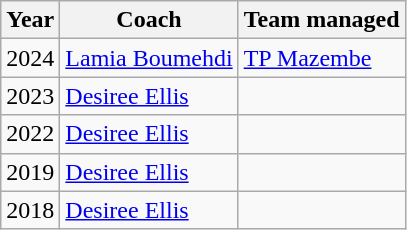<table class="wikitable">
<tr>
<th>Year</th>
<th>Coach</th>
<th>Team managed</th>
</tr>
<tr>
<td>2024</td>
<td> <a href='#'>Lamia Boumehdi</a></td>
<td> <a href='#'>TP Mazembe</a></td>
</tr>
<tr>
<td>2023</td>
<td> <a href='#'>Desiree Ellis</a></td>
<td></td>
</tr>
<tr>
<td>2022</td>
<td> <a href='#'>Desiree Ellis</a></td>
<td></td>
</tr>
<tr>
<td>2019</td>
<td> <a href='#'>Desiree Ellis</a></td>
<td></td>
</tr>
<tr>
<td>2018</td>
<td> <a href='#'>Desiree Ellis</a></td>
<td></td>
</tr>
</table>
